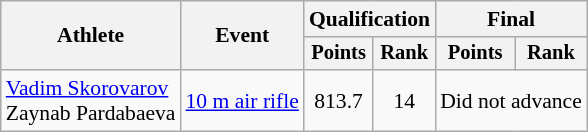<table class=wikitable style=font-size:90%;text-align:center>
<tr>
<th rowspan="2">Athlete</th>
<th rowspan="2">Event</th>
<th colspan=2>Qualification</th>
<th colspan=2>Final</th>
</tr>
<tr style="font-size:95%">
<th>Points</th>
<th>Rank</th>
<th>Points</th>
<th>Rank</th>
</tr>
<tr>
<td align=left><a href='#'>Vadim Skorovarov</a><br>Zaynab Pardabaeva</td>
<td align=left><a href='#'>10 m air rifle</a></td>
<td>813.7</td>
<td>14</td>
<td colspan=2>Did not advance</td>
</tr>
</table>
